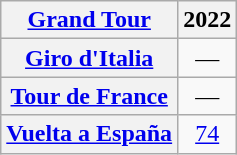<table class="wikitable plainrowheaders">
<tr>
<th scope="col"><a href='#'>Grand Tour</a></th>
<th scope="col">2022</th>
</tr>
<tr style="text-align:center;">
<th scope="row"> <a href='#'>Giro d'Italia</a></th>
<td>—</td>
</tr>
<tr style="text-align:center;">
<th scope="row"> <a href='#'>Tour de France</a></th>
<td>—</td>
</tr>
<tr style="text-align:center;">
<th scope="row"> <a href='#'>Vuelta a España</a></th>
<td><a href='#'>74</a></td>
</tr>
</table>
